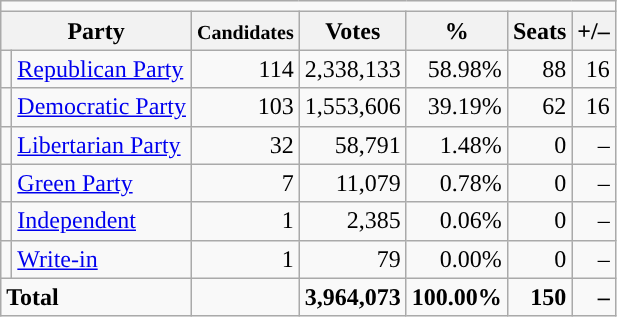<table class="wikitable" style="font-size:100%; text-align:right;">
<tr>
<td colspan="15" align="center"></td>
</tr>
<tr>
<th colspan="2">Party</th>
<th><small>Candi</small><small>dates</small></th>
<th>Votes</th>
<th>%</th>
<th>Seats</th>
<th>+/–</th>
</tr>
<tr>
<td style="background:"></td>
<td align="left"><a href='#'>Republican Party</a></td>
<td>114</td>
<td>2,338,133</td>
<td>58.98%</td>
<td>88</td>
<td>16</td>
</tr>
<tr>
<td style="background:"></td>
<td align="left"><a href='#'>Democratic Party</a></td>
<td>103</td>
<td>1,553,606</td>
<td>39.19%</td>
<td>62</td>
<td>16</td>
</tr>
<tr>
<td style="background:"></td>
<td align="left"><a href='#'>Libertarian Party</a></td>
<td>32</td>
<td>58,791</td>
<td>1.48%</td>
<td>0</td>
<td>–</td>
</tr>
<tr>
<td style="background:"></td>
<td align="left"><a href='#'>Green Party</a></td>
<td>7</td>
<td>11,079</td>
<td>0.78%</td>
<td>0</td>
<td>–</td>
</tr>
<tr>
<td style="background:"></td>
<td align="left"><a href='#'>Independent</a></td>
<td>1</td>
<td>2,385</td>
<td>0.06%</td>
<td>0</td>
<td>–</td>
</tr>
<tr>
<td style="background:"></td>
<td align="left"><a href='#'>Write-in</a></td>
<td>1</td>
<td>79</td>
<td>0.00%</td>
<td>0</td>
<td>–</td>
</tr>
<tr style="font-weight:bold">
<td colspan="2" align="left">Total</td>
<td></td>
<td>3,964,073</td>
<td>100.00%</td>
<td>150</td>
<td>–</td>
</tr>
</table>
